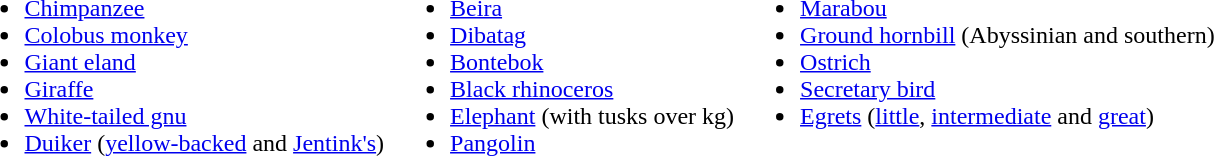<table>
<tr>
<td valign="top"><br><ul><li><a href='#'>Chimpanzee</a></li><li><a href='#'>Colobus monkey</a></li><li><a href='#'>Giant eland</a></li><li><a href='#'>Giraffe</a></li><li><a href='#'>White-tailed gnu</a></li><li><a href='#'>Duiker</a> (<a href='#'>yellow-backed</a> and <a href='#'>Jentink's</a>)</li></ul></td>
<td valign="top"><br><ul><li><a href='#'>Beira</a></li><li><a href='#'>Dibatag</a></li><li><a href='#'>Bontebok</a></li><li><a href='#'>Black rhinoceros</a></li><li><a href='#'>Elephant</a> (with tusks over kg)</li><li><a href='#'>Pangolin</a></li></ul></td>
<td valign="top"><br><ul><li><a href='#'>Marabou</a></li><li><a href='#'>Ground hornbill</a> (Abyssinian and southern)</li><li><a href='#'>Ostrich</a></li><li><a href='#'>Secretary bird</a></li><li><a href='#'>Egrets</a> (<a href='#'>little</a>, <a href='#'>intermediate</a> and <a href='#'>great</a>)</li></ul></td>
</tr>
</table>
